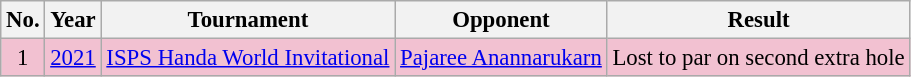<table class="wikitable" style="font-size:95%;">
<tr>
<th>No.</th>
<th>Year</th>
<th>Tournament</th>
<th>Opponent</th>
<th>Result</th>
</tr>
<tr style="background:#F2C1D1;">
<td align=center>1</td>
<td><a href='#'>2021</a></td>
<td><a href='#'>ISPS Handa World Invitational</a></td>
<td> <a href='#'>Pajaree Anannarukarn</a></td>
<td>Lost to par on second extra hole</td>
</tr>
</table>
